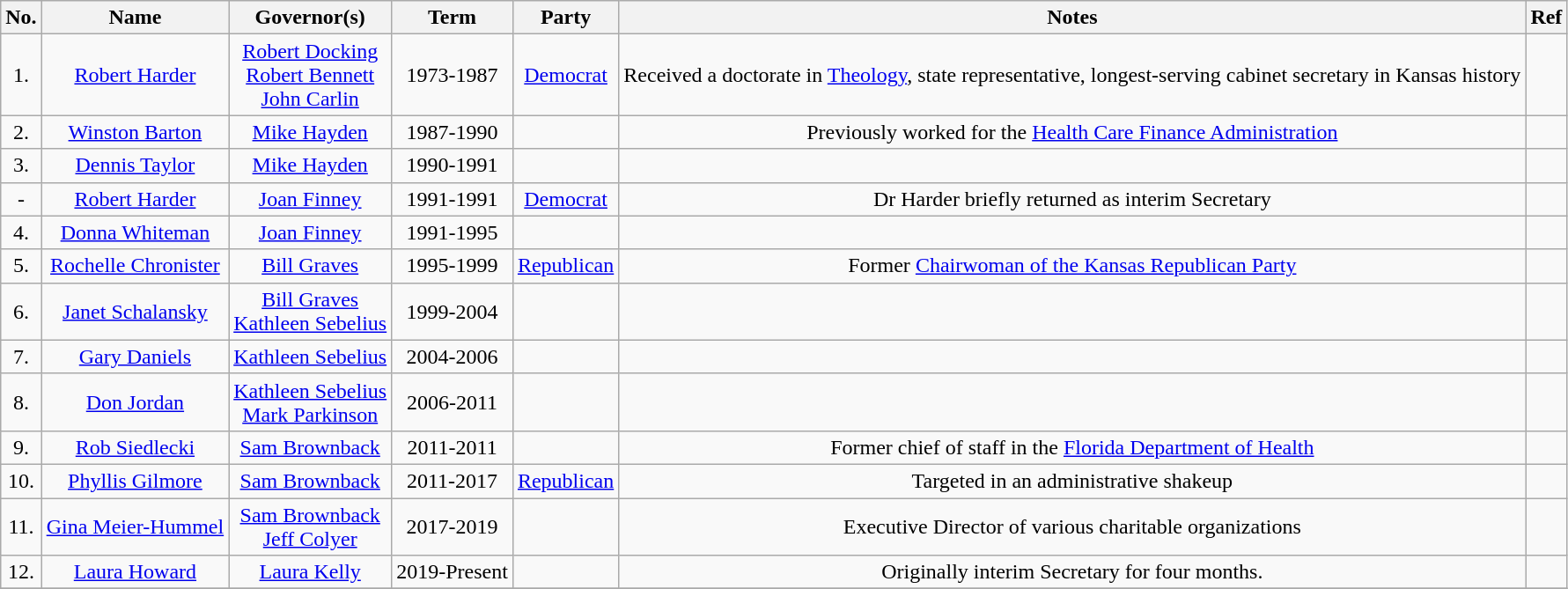<table class="wikitable" style="text-align:center">
<tr>
<th>No.</th>
<th>Name</th>
<th>Governor(s)</th>
<th>Term</th>
<th>Party</th>
<th>Notes</th>
<th>Ref</th>
</tr>
<tr>
<td>1.</td>
<td><a href='#'>Robert Harder</a></td>
<td><a href='#'>Robert Docking</a><br><a href='#'>Robert Bennett</a><br><a href='#'>John Carlin</a></td>
<td>1973-1987</td>
<td><a href='#'>Democrat</a></td>
<td>Received a doctorate in <a href='#'>Theology</a>, state representative, longest-serving cabinet secretary in Kansas history</td>
<td></td>
</tr>
<tr>
<td>2.</td>
<td><a href='#'>Winston Barton</a></td>
<td><a href='#'>Mike Hayden</a></td>
<td>1987-1990</td>
<td></td>
<td>Previously worked for the <a href='#'>Health Care Finance Administration</a></td>
<td></td>
</tr>
<tr>
<td>3.</td>
<td><a href='#'>Dennis Taylor</a></td>
<td><a href='#'>Mike Hayden</a></td>
<td>1990-1991</td>
<td></td>
<td></td>
<td></td>
</tr>
<tr>
<td>-</td>
<td><a href='#'>Robert Harder</a></td>
<td><a href='#'>Joan Finney</a></td>
<td>1991-1991</td>
<td><a href='#'>Democrat</a></td>
<td>Dr Harder briefly returned as interim Secretary</td>
<td></td>
</tr>
<tr>
<td>4.</td>
<td><a href='#'>Donna Whiteman</a></td>
<td><a href='#'>Joan Finney</a></td>
<td>1991-1995</td>
<td></td>
<td></td>
<td></td>
</tr>
<tr>
<td>5.</td>
<td><a href='#'>Rochelle Chronister</a></td>
<td><a href='#'>Bill Graves</a></td>
<td>1995-1999</td>
<td><a href='#'>Republican</a></td>
<td>Former <a href='#'>Chairwoman of the Kansas Republican Party</a></td>
<td></td>
</tr>
<tr>
<td>6.</td>
<td><a href='#'>Janet Schalansky</a></td>
<td><a href='#'>Bill Graves</a><br><a href='#'>Kathleen Sebelius</a></td>
<td>1999-2004</td>
<td></td>
<td></td>
<td></td>
</tr>
<tr>
<td>7.</td>
<td><a href='#'>Gary Daniels</a></td>
<td><a href='#'>Kathleen Sebelius</a></td>
<td>2004-2006</td>
<td></td>
<td></td>
<td></td>
</tr>
<tr>
<td>8.</td>
<td><a href='#'>Don Jordan</a></td>
<td><a href='#'>Kathleen Sebelius</a><br><a href='#'>Mark Parkinson</a></td>
<td>2006-2011</td>
<td></td>
<td></td>
<td></td>
</tr>
<tr>
<td>9.</td>
<td><a href='#'>Rob Siedlecki</a></td>
<td><a href='#'>Sam Brownback</a></td>
<td>2011-2011</td>
<td></td>
<td>Former chief of staff in the <a href='#'>Florida Department of Health</a></td>
<td></td>
</tr>
<tr>
<td>10.</td>
<td><a href='#'>Phyllis Gilmore</a></td>
<td><a href='#'>Sam Brownback</a></td>
<td>2011-2017</td>
<td><a href='#'>Republican</a></td>
<td>Targeted in an administrative shakeup</td>
<td></td>
</tr>
<tr>
<td>11.</td>
<td><a href='#'>Gina Meier-Hummel</a></td>
<td><a href='#'>Sam Brownback</a><br><a href='#'>Jeff Colyer</a></td>
<td>2017-2019</td>
<td></td>
<td>Executive Director of various charitable organizations</td>
<td></td>
</tr>
<tr>
<td>12.</td>
<td><a href='#'>Laura Howard</a></td>
<td><a href='#'>Laura Kelly</a></td>
<td>2019-Present</td>
<td></td>
<td>Originally interim Secretary for four months.</td>
<td></td>
</tr>
<tr>
</tr>
</table>
